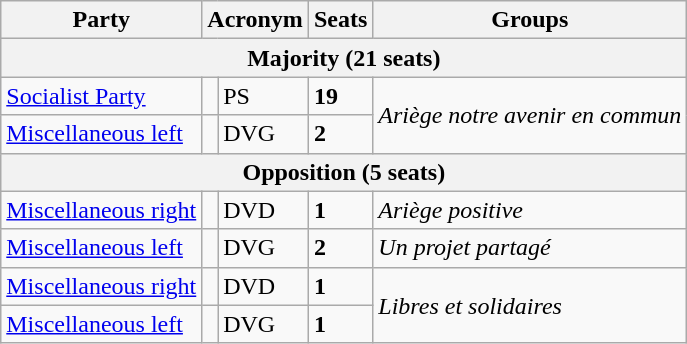<table class="wikitable">
<tr>
<th>Party</th>
<th colspan="2">Acronym</th>
<th>Seats</th>
<th>Groups</th>
</tr>
<tr>
<th colspan="5"><strong>Majority</strong> (21 seats)</th>
</tr>
<tr>
<td><a href='#'>Socialist Party</a></td>
<td></td>
<td>PS</td>
<td><strong>19</strong></td>
<td rowspan="2"><em>Ariège notre avenir en commun</em></td>
</tr>
<tr>
<td><a href='#'>Miscellaneous left</a></td>
<td></td>
<td>DVG</td>
<td><strong>2</strong></td>
</tr>
<tr>
<th colspan="5"><strong>Opposition</strong> (5 seats)</th>
</tr>
<tr>
<td><a href='#'>Miscellaneous right</a></td>
<td></td>
<td>DVD</td>
<td><strong>1</strong></td>
<td><em>Ariège positive</em></td>
</tr>
<tr>
<td><a href='#'>Miscellaneous left</a></td>
<td></td>
<td>DVG</td>
<td><strong>2</strong></td>
<td><em>Un projet partagé</em></td>
</tr>
<tr>
<td><a href='#'>Miscellaneous right</a></td>
<td></td>
<td>DVD</td>
<td><strong>1</strong></td>
<td rowspan="2"><em>Libres et solidaires</em></td>
</tr>
<tr>
<td><a href='#'>Miscellaneous left</a></td>
<td></td>
<td>DVG</td>
<td><strong>1</strong></td>
</tr>
</table>
